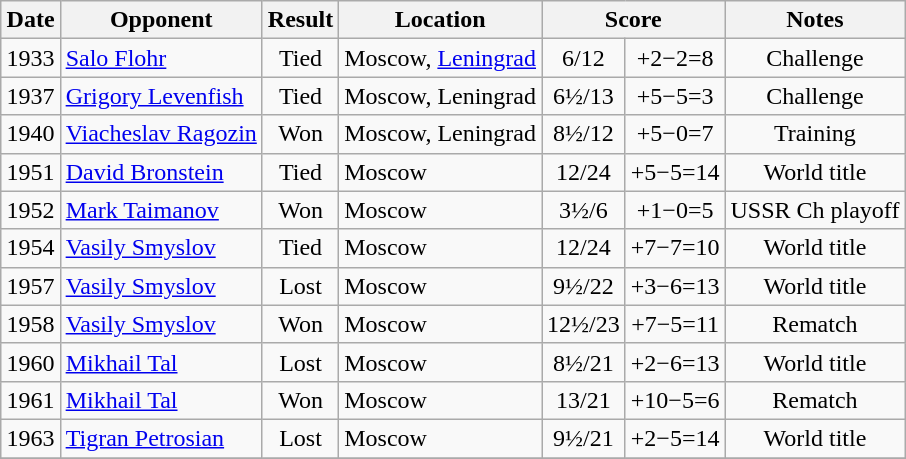<table class="wikitable sortable" style="text-align:center; margin:1em auto 1em auto;">
<tr>
<th>Date</th>
<th>Opponent</th>
<th>Result</th>
<th class="unsortable">Location</th>
<th class="unsortable" colspan="2">Score</th>
<th class="unsortable">Notes</th>
</tr>
<tr>
<td>1933</td>
<td align=left><a href='#'>Salo Flohr</a></td>
<td>Tied</td>
<td align=left>Moscow, <a href='#'>Leningrad</a></td>
<td>6/12</td>
<td>+2−2=8</td>
<td>Challenge</td>
</tr>
<tr>
<td>1937</td>
<td align=left><a href='#'>Grigory Levenfish</a></td>
<td>Tied</td>
<td align=left>Moscow, Leningrad</td>
<td>6½/13</td>
<td>+5−5=3</td>
<td>Challenge</td>
</tr>
<tr>
<td>1940</td>
<td align=left><a href='#'>Viacheslav Ragozin</a></td>
<td>Won</td>
<td align=left>Moscow, Leningrad</td>
<td>8½/12</td>
<td>+5−0=7</td>
<td>Training</td>
</tr>
<tr>
<td>1951</td>
<td align=left><a href='#'>David Bronstein</a></td>
<td>Tied</td>
<td align=left>Moscow</td>
<td>12/24</td>
<td>+5−5=14</td>
<td>World title</td>
</tr>
<tr>
<td>1952</td>
<td align=left><a href='#'>Mark Taimanov</a></td>
<td>Won</td>
<td align=left>Moscow</td>
<td>3½/6</td>
<td>+1−0=5</td>
<td>USSR Ch playoff</td>
</tr>
<tr>
<td>1954</td>
<td align=left><a href='#'>Vasily Smyslov</a></td>
<td>Tied</td>
<td align=left>Moscow</td>
<td>12/24</td>
<td>+7−7=10</td>
<td>World title</td>
</tr>
<tr>
<td>1957</td>
<td align=left><a href='#'>Vasily Smyslov</a></td>
<td>Lost</td>
<td align=left>Moscow</td>
<td>9½/22</td>
<td>+3−6=13</td>
<td>World title</td>
</tr>
<tr>
<td>1958</td>
<td align=left><a href='#'>Vasily Smyslov</a></td>
<td>Won</td>
<td align=left>Moscow</td>
<td>12½/23</td>
<td>+7−5=11</td>
<td>Rematch</td>
</tr>
<tr>
<td>1960</td>
<td align=left><a href='#'>Mikhail Tal</a></td>
<td>Lost</td>
<td align=left>Moscow</td>
<td>8½/21</td>
<td>+2−6=13</td>
<td>World title</td>
</tr>
<tr>
<td>1961</td>
<td align=left><a href='#'>Mikhail Tal</a></td>
<td>Won</td>
<td align=left>Moscow</td>
<td>13/21</td>
<td>+10−5=6</td>
<td>Rematch</td>
</tr>
<tr>
<td>1963</td>
<td align=left><a href='#'>Tigran Petrosian</a></td>
<td>Lost</td>
<td align=left>Moscow</td>
<td>9½/21</td>
<td>+2−5=14</td>
<td>World title</td>
</tr>
<tr>
</tr>
</table>
